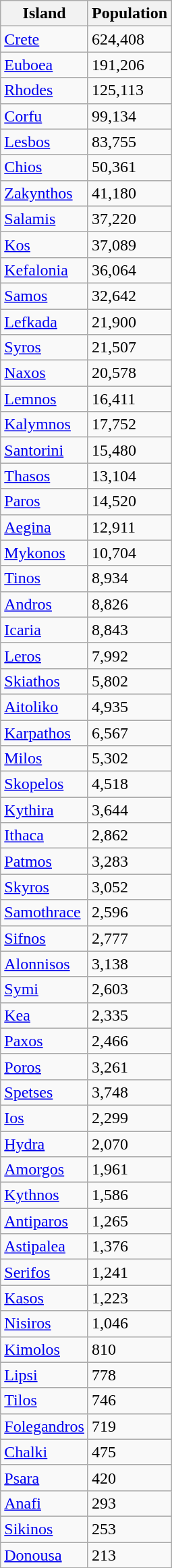<table class="wikitable sortable">
<tr>
<th>Island</th>
<th>Population</th>
</tr>
<tr>
<td><a href='#'>Crete</a></td>
<td>624,408</td>
</tr>
<tr>
<td><a href='#'>Euboea</a></td>
<td>191,206</td>
</tr>
<tr>
<td><a href='#'>Rhodes</a></td>
<td>125,113</td>
</tr>
<tr>
<td><a href='#'>Corfu</a></td>
<td>99,134</td>
</tr>
<tr>
<td><a href='#'>Lesbos</a></td>
<td>83,755</td>
</tr>
<tr>
<td><a href='#'>Chios</a></td>
<td>50,361</td>
</tr>
<tr>
<td><a href='#'>Zakynthos</a></td>
<td>41,180</td>
</tr>
<tr>
<td><a href='#'>Salamis</a></td>
<td>37,220</td>
</tr>
<tr>
<td><a href='#'>Kos</a></td>
<td>37,089</td>
</tr>
<tr>
<td><a href='#'>Kefalonia</a></td>
<td>36,064</td>
</tr>
<tr>
<td><a href='#'>Samos</a></td>
<td>32,642</td>
</tr>
<tr>
<td><a href='#'>Lefkada</a></td>
<td>21,900</td>
</tr>
<tr>
<td><a href='#'>Syros</a></td>
<td>21,507</td>
</tr>
<tr>
<td><a href='#'>Naxos</a></td>
<td>20,578</td>
</tr>
<tr>
<td><a href='#'>Lemnos</a></td>
<td>16,411</td>
</tr>
<tr>
<td><a href='#'>Kalymnos</a></td>
<td>17,752</td>
</tr>
<tr>
<td><a href='#'>Santorini</a></td>
<td>15,480</td>
</tr>
<tr>
<td><a href='#'>Thasos</a></td>
<td>13,104</td>
</tr>
<tr>
<td><a href='#'>Paros</a></td>
<td>14,520</td>
</tr>
<tr>
<td><a href='#'>Aegina</a></td>
<td>12,911</td>
</tr>
<tr>
<td><a href='#'>Mykonos</a></td>
<td>10,704</td>
</tr>
<tr>
<td><a href='#'>Tinos</a></td>
<td>8,934</td>
</tr>
<tr>
<td><a href='#'>Andros</a></td>
<td>8,826</td>
</tr>
<tr>
<td><a href='#'>Icaria</a></td>
<td>8,843</td>
</tr>
<tr>
<td><a href='#'>Leros</a></td>
<td>7,992</td>
</tr>
<tr>
<td><a href='#'>Skiathos</a></td>
<td>5,802</td>
</tr>
<tr>
<td><a href='#'>Aitoliko</a></td>
<td>4,935</td>
</tr>
<tr>
<td><a href='#'>Karpathos</a></td>
<td>6,567</td>
</tr>
<tr>
<td><a href='#'>Milos</a></td>
<td>5,302</td>
</tr>
<tr>
<td><a href='#'>Skopelos</a></td>
<td>4,518</td>
</tr>
<tr>
<td><a href='#'>Kythira</a></td>
<td>3,644</td>
</tr>
<tr>
<td><a href='#'>Ithaca</a></td>
<td>2,862</td>
</tr>
<tr>
<td><a href='#'>Patmos</a></td>
<td>3,283</td>
</tr>
<tr>
<td><a href='#'>Skyros</a></td>
<td>3,052</td>
</tr>
<tr>
<td><a href='#'>Samothrace</a></td>
<td>2,596</td>
</tr>
<tr>
<td><a href='#'>Sifnos</a></td>
<td>2,777</td>
</tr>
<tr>
<td><a href='#'>Alonnisos</a></td>
<td>3,138</td>
</tr>
<tr>
<td><a href='#'>Symi</a></td>
<td>2,603</td>
</tr>
<tr>
<td><a href='#'>Kea</a></td>
<td>2,335</td>
</tr>
<tr>
<td><a href='#'>Paxos</a></td>
<td>2,466</td>
</tr>
<tr>
<td><a href='#'>Poros</a></td>
<td>3,261</td>
</tr>
<tr>
<td><a href='#'>Spetses</a></td>
<td>3,748</td>
</tr>
<tr>
<td><a href='#'>Ios</a></td>
<td>2,299</td>
</tr>
<tr>
<td><a href='#'>Hydra</a></td>
<td>2,070</td>
</tr>
<tr>
<td><a href='#'>Amorgos</a></td>
<td>1,961</td>
</tr>
<tr>
<td><a href='#'>Kythnos</a></td>
<td>1,586</td>
</tr>
<tr>
<td><a href='#'>Antiparos</a></td>
<td>1,265</td>
</tr>
<tr>
<td><a href='#'>Astipalea</a></td>
<td>1,376</td>
</tr>
<tr>
<td><a href='#'>Serifos</a></td>
<td>1,241</td>
</tr>
<tr>
<td><a href='#'>Kasos</a></td>
<td>1,223</td>
</tr>
<tr>
<td><a href='#'>Nisiros</a></td>
<td>1,046</td>
</tr>
<tr>
<td><a href='#'>Kimolos</a></td>
<td>810</td>
</tr>
<tr>
<td><a href='#'>Lipsi</a></td>
<td>778</td>
</tr>
<tr>
<td><a href='#'>Tilos</a></td>
<td>746</td>
</tr>
<tr>
<td><a href='#'>Folegandros</a></td>
<td>719</td>
</tr>
<tr>
<td><a href='#'>Chalki</a></td>
<td>475</td>
</tr>
<tr>
<td><a href='#'>Psara</a></td>
<td>420</td>
</tr>
<tr>
<td><a href='#'>Anafi</a></td>
<td>293</td>
</tr>
<tr>
<td><a href='#'>Sikinos</a></td>
<td>253</td>
</tr>
<tr>
<td><a href='#'>Donousa</a></td>
<td>213</td>
</tr>
</table>
